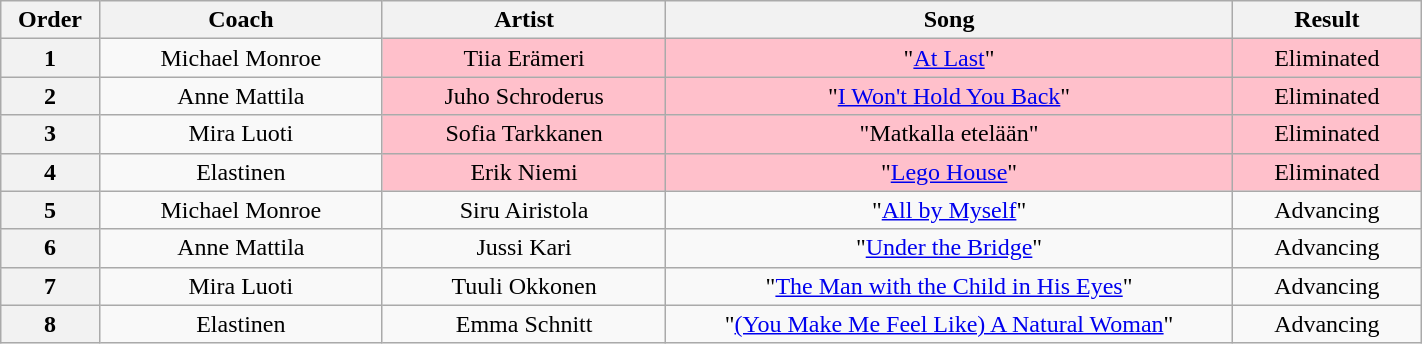<table class="wikitable" style="text-align:center; width:75%;">
<tr>
<th scope="col" style="width:05%;">Order</th>
<th scope="col" style="width:15%;">Coach</th>
<th scope="col" style="width:15%;">Artist</th>
<th scope="col" style="width:30%;">Song</th>
<th scope="col" style="width:10%;">Result</th>
</tr>
<tr>
<th scope="col">1</th>
<td>Michael Monroe</td>
<td style="background:pink;">Tiia Erämeri</td>
<td style="background:pink;">"<a href='#'>At Last</a>"</td>
<td style="background:pink;">Eliminated</td>
</tr>
<tr>
<th scope="col">2</th>
<td>Anne Mattila</td>
<td style="background:pink;">Juho Schroderus</td>
<td style="background:pink;">"<a href='#'>I Won't Hold You Back</a>"</td>
<td style="background:pink;">Eliminated</td>
</tr>
<tr>
<th scope="col">3</th>
<td>Mira Luoti</td>
<td style="background:pink;">Sofia Tarkkanen</td>
<td style="background:pink;">"Matkalla etelään"</td>
<td style="background:pink;">Eliminated</td>
</tr>
<tr>
<th scope="col">4</th>
<td>Elastinen</td>
<td style="background:pink;">Erik Niemi</td>
<td style="background:pink;">"<a href='#'>Lego House</a>"</td>
<td style="background:pink;">Eliminated</td>
</tr>
<tr>
<th scope="col">5</th>
<td>Michael Monroe</td>
<td>Siru Airistola</td>
<td>"<a href='#'>All by Myself</a>"</td>
<td>Advancing</td>
</tr>
<tr>
<th scope="col">6</th>
<td>Anne Mattila</td>
<td>Jussi Kari</td>
<td>"<a href='#'>Under the Bridge</a>"</td>
<td>Advancing</td>
</tr>
<tr>
<th scope="col">7</th>
<td>Mira Luoti</td>
<td>Tuuli Okkonen</td>
<td>"<a href='#'>The Man with the Child in His Eyes</a>"</td>
<td>Advancing</td>
</tr>
<tr>
<th scope="col">8</th>
<td>Elastinen</td>
<td>Emma Schnitt</td>
<td>"<a href='#'>(You Make Me Feel Like) A Natural Woman</a>"</td>
<td>Advancing</td>
</tr>
</table>
